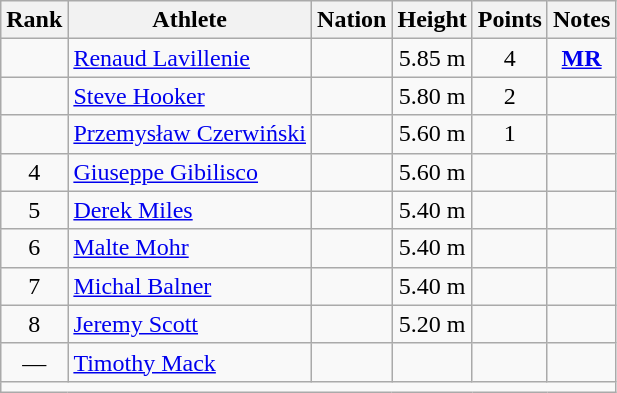<table class="wikitable mw-datatable sortable" style="text-align:center;">
<tr>
<th>Rank</th>
<th>Athlete</th>
<th>Nation</th>
<th>Height</th>
<th>Points</th>
<th>Notes</th>
</tr>
<tr>
<td></td>
<td align=left><a href='#'>Renaud Lavillenie</a></td>
<td align=left></td>
<td>5.85 m</td>
<td>4</td>
<td><strong><a href='#'>MR</a></strong></td>
</tr>
<tr>
<td></td>
<td align=left><a href='#'>Steve Hooker</a></td>
<td align=left></td>
<td>5.80 m</td>
<td>2</td>
<td></td>
</tr>
<tr>
<td></td>
<td align=left><a href='#'>Przemysław Czerwiński</a></td>
<td align=left></td>
<td>5.60 m</td>
<td>1</td>
<td></td>
</tr>
<tr>
<td>4</td>
<td align=left><a href='#'>Giuseppe Gibilisco</a></td>
<td align=left></td>
<td>5.60 m</td>
<td></td>
<td></td>
</tr>
<tr>
<td>5</td>
<td align=left><a href='#'>Derek Miles</a></td>
<td align=left></td>
<td>5.40 m</td>
<td></td>
<td></td>
</tr>
<tr>
<td>6</td>
<td align=left><a href='#'>Malte Mohr</a></td>
<td align=left></td>
<td>5.40 m</td>
<td></td>
<td></td>
</tr>
<tr>
<td>7</td>
<td align=left><a href='#'>Michal Balner</a></td>
<td align=left></td>
<td>5.40 m</td>
<td></td>
<td></td>
</tr>
<tr>
<td>8</td>
<td align=left><a href='#'>Jeremy Scott</a></td>
<td align=left></td>
<td>5.20 m</td>
<td></td>
<td></td>
</tr>
<tr>
<td>—</td>
<td align=left><a href='#'>Timothy Mack</a></td>
<td align=left></td>
<td></td>
<td></td>
<td></td>
</tr>
<tr class="sortbottom">
<td colspan=6></td>
</tr>
</table>
